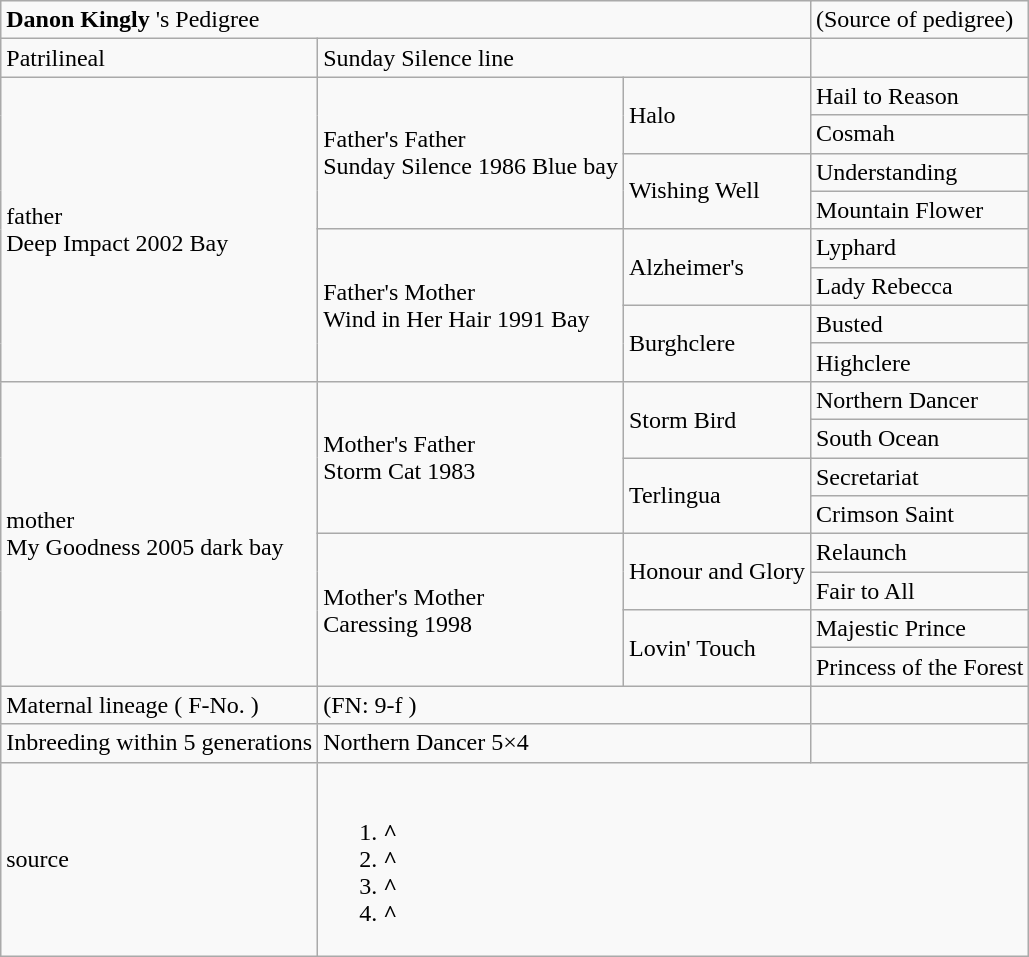<table class="wikitable">
<tr>
<td colspan="3"><strong>Danon Kingly</strong> 's Pedigree</td>
<td colspan="2">(Source of pedigree)</td>
</tr>
<tr>
<td>Patrilineal</td>
<td colspan="3">Sunday Silence line</td>
<td></td>
</tr>
<tr>
<td rowspan="8">father<br>Deep Impact
2002 Bay</td>
<td rowspan="4">Father's Father<br> Sunday
Silence
1986 Blue bay</td>
<td rowspan="2">Halo</td>
<td colspan="2">Hail to Reason</td>
</tr>
<tr>
<td colspan="2">Cosmah</td>
</tr>
<tr>
<td rowspan="2">Wishing Well</td>
<td colspan="2">Understanding</td>
</tr>
<tr>
<td colspan="2">Mountain Flower</td>
</tr>
<tr>
<td rowspan="4">Father's Mother<br> Wind in Her Hair
1991
Bay</td>
<td rowspan="2">Alzheimer's</td>
<td colspan="2">Lyphard</td>
</tr>
<tr>
<td colspan="2">Lady Rebecca</td>
</tr>
<tr>
<td rowspan="2">Burghclere</td>
<td colspan="2">Busted</td>
</tr>
<tr>
<td colspan="2">Highclere</td>
</tr>
<tr>
<td rowspan="8">mother<br>My Goodness
2005 dark bay</td>
<td rowspan="4">Mother's Father<br>Storm Cat
1983</td>
<td rowspan="2">Storm Bird</td>
<td colspan="2">Northern Dancer</td>
</tr>
<tr>
<td colspan="2">South Ocean</td>
</tr>
<tr>
<td rowspan="2">Terlingua</td>
<td colspan="2">Secretariat</td>
</tr>
<tr>
<td colspan="2">Crimson Saint</td>
</tr>
<tr>
<td rowspan="4">Mother's Mother<br>Caressing
1998</td>
<td rowspan="2">Honour and Glory</td>
<td colspan="2">Relaunch</td>
</tr>
<tr>
<td colspan="2">Fair to All</td>
</tr>
<tr>
<td rowspan="2">Lovin' Touch</td>
<td colspan="2">Majestic Prince</td>
</tr>
<tr>
<td colspan="2">Princess of the Forest</td>
</tr>
<tr>
<td>Maternal lineage ( F-No. )</td>
<td colspan="3">(FN: 9-f )</td>
<td></td>
</tr>
<tr>
<td>Inbreeding within 5 generations</td>
<td colspan="3">Northern Dancer 5×4</td>
<td></td>
</tr>
<tr>
<td>source</td>
<td colspan="4"><br><ol><li><strong>^</strong></li><li><strong>^</strong></li><li><strong>^</strong></li><li><strong>^</strong></li></ol></td>
</tr>
</table>
